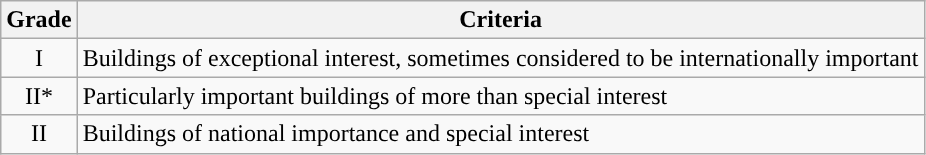<table class="wikitable">
<tr>
<th>Grade</th>
<th>Criteria</th>
</tr>
<tr>
<td align="center" >I</td>
<td>Buildings of exceptional interest, sometimes considered to be internationally important</td>
</tr>
<tr>
<td align="center" >II*</td>
<td>Particularly important buildings of more than special interest</td>
</tr>
<tr>
<td align="center" >II</td>
<td>Buildings of national importance and special interest</td>
</tr>
</table>
